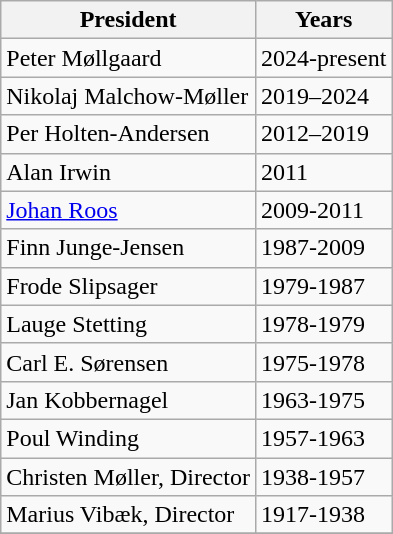<table class="wikitable">
<tr>
<th>President</th>
<th>Years</th>
</tr>
<tr>
<td>Peter Møllgaard</td>
<td>2024-present</td>
</tr>
<tr>
<td>Nikolaj Malchow-Møller</td>
<td>2019–2024</td>
</tr>
<tr>
<td>Per Holten-Andersen</td>
<td>2012–2019</td>
</tr>
<tr>
<td>Alan Irwin</td>
<td>2011</td>
</tr>
<tr>
<td><a href='#'>Johan Roos</a></td>
<td>2009-2011</td>
</tr>
<tr>
<td>Finn Junge-Jensen</td>
<td>1987-2009</td>
</tr>
<tr>
<td>Frode Slipsager</td>
<td>1979-1987</td>
</tr>
<tr>
<td>Lauge Stetting</td>
<td>1978-1979</td>
</tr>
<tr>
<td>Carl E. Sørensen</td>
<td>1975-1978</td>
</tr>
<tr>
<td>Jan Kobbernagel</td>
<td>1963-1975</td>
</tr>
<tr>
<td>Poul Winding</td>
<td>1957-1963</td>
</tr>
<tr>
<td>Christen Møller, Director</td>
<td>1938-1957</td>
</tr>
<tr>
<td>Marius Vibæk, Director</td>
<td>1917-1938</td>
</tr>
<tr>
</tr>
</table>
